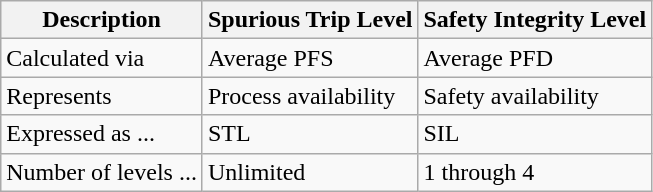<table class="wikitable">
<tr>
<th>Description</th>
<th>Spurious Trip Level</th>
<th>Safety Integrity Level</th>
</tr>
<tr>
<td>Calculated via</td>
<td>Average PFS</td>
<td>Average PFD</td>
</tr>
<tr>
<td>Represents</td>
<td>Process availability</td>
<td>Safety availability</td>
</tr>
<tr>
<td>Expressed as ...</td>
<td>STL</td>
<td>SIL</td>
</tr>
<tr>
<td>Number of levels ...</td>
<td>Unlimited</td>
<td>1 through 4</td>
</tr>
</table>
